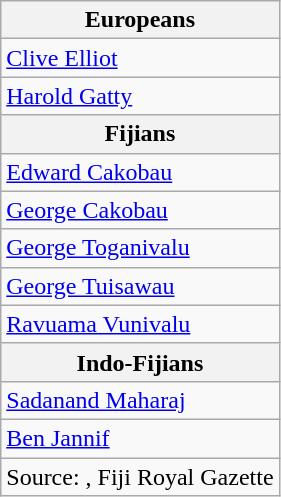<table class=wikitable>
<tr>
<th>Europeans</th>
</tr>
<tr>
<td><a href='#'>Clive Elliot</a></td>
</tr>
<tr>
<td><a href='#'>Harold Gatty</a></td>
</tr>
<tr>
<th>Fijians</th>
</tr>
<tr>
<td><a href='#'>Edward Cakobau</a></td>
</tr>
<tr>
<td><a href='#'>George Cakobau</a></td>
</tr>
<tr>
<td><a href='#'>George Toganivalu</a></td>
</tr>
<tr>
<td><a href='#'>George Tuisawau</a></td>
</tr>
<tr>
<td><a href='#'>Ravuama Vunivalu</a></td>
</tr>
<tr>
<th>Indo-Fijians</th>
</tr>
<tr>
<td><a href='#'>Sadanand Maharaj</a></td>
</tr>
<tr>
<td><a href='#'>Ben Jannif</a></td>
</tr>
<tr>
<td>Source: , Fiji Royal Gazette</td>
</tr>
</table>
